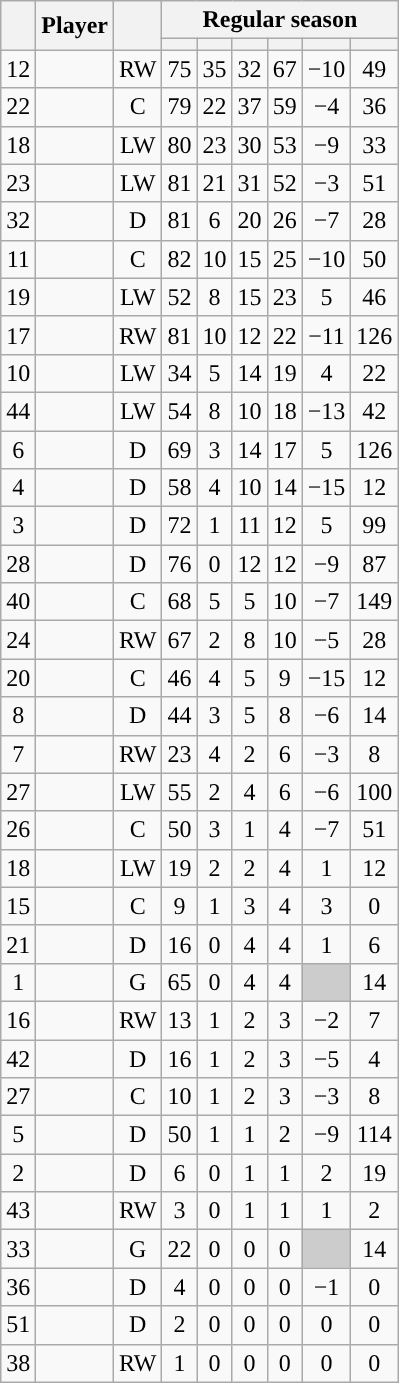<table class="wikitable sortable plainrowheaders" style="text-align:center;">
<tr>
<th scope="col" data-sort-type="number" rowspan="2"></th>
<th scope="col" rowspan="2">Player</th>
<th scope="col" rowspan="2"></th>
<th scope=colgroup colspan=6>Regular season</th>
</tr>
<tr>
<th scope="col" data-sort-type="number"></th>
<th scope="col" data-sort-type="number"></th>
<th scope="col" data-sort-type="number"></th>
<th scope="col" data-sort-type="number"></th>
<th scope="col" data-sort-type="number"></th>
<th scope="col" data-sort-type="number"></th>
</tr>
<tr>
<td scope="row">12</td>
<td align="left"></td>
<td>RW</td>
<td>75</td>
<td>35</td>
<td>32</td>
<td>67</td>
<td>−10</td>
<td>49</td>
</tr>
<tr>
<td scope="row">22</td>
<td align="left"></td>
<td>C</td>
<td>79</td>
<td>22</td>
<td>37</td>
<td>59</td>
<td>−4</td>
<td>36</td>
</tr>
<tr>
<td scope="row">18</td>
<td align="left"></td>
<td>LW</td>
<td>80</td>
<td>23</td>
<td>30</td>
<td>53</td>
<td>−9</td>
<td>33</td>
</tr>
<tr>
<td scope="row">23</td>
<td align="left"></td>
<td>LW</td>
<td>81</td>
<td>21</td>
<td>31</td>
<td>52</td>
<td>−3</td>
<td>51</td>
</tr>
<tr>
<td scope="row">32</td>
<td align="left"></td>
<td>D</td>
<td>81</td>
<td>6</td>
<td>20</td>
<td>26</td>
<td>−7</td>
<td>28</td>
</tr>
<tr>
<td scope="row">11</td>
<td align="left"></td>
<td>C</td>
<td>82</td>
<td>10</td>
<td>15</td>
<td>25</td>
<td>−10</td>
<td>50</td>
</tr>
<tr>
<td scope="row">19</td>
<td align="left"></td>
<td>LW</td>
<td>52</td>
<td>8</td>
<td>15</td>
<td>23</td>
<td>5</td>
<td>46</td>
</tr>
<tr>
<td scope="row">17</td>
<td align="left"></td>
<td>RW</td>
<td>81</td>
<td>10</td>
<td>12</td>
<td>22</td>
<td>−11</td>
<td>126</td>
</tr>
<tr>
<td scope="row">10</td>
<td align="left"></td>
<td>LW</td>
<td>34</td>
<td>5</td>
<td>14</td>
<td>19</td>
<td>4</td>
<td>22</td>
</tr>
<tr>
<td scope="row">44</td>
<td align="left"></td>
<td>LW</td>
<td>54</td>
<td>8</td>
<td>10</td>
<td>18</td>
<td>−13</td>
<td>42</td>
</tr>
<tr>
<td scope="row">6</td>
<td align="left"></td>
<td>D</td>
<td>69</td>
<td>3</td>
<td>14</td>
<td>17</td>
<td>5</td>
<td>126</td>
</tr>
<tr>
<td scope="row">4</td>
<td align="left"></td>
<td>D</td>
<td>58</td>
<td>4</td>
<td>10</td>
<td>14</td>
<td>−15</td>
<td>12</td>
</tr>
<tr>
<td scope="row">3</td>
<td align="left"></td>
<td>D</td>
<td>72</td>
<td>1</td>
<td>11</td>
<td>12</td>
<td>5</td>
<td>99</td>
</tr>
<tr>
<td scope="row">28</td>
<td align="left"></td>
<td>D</td>
<td>76</td>
<td>0</td>
<td>12</td>
<td>12</td>
<td>−9</td>
<td>87</td>
</tr>
<tr>
<td scope="row">40</td>
<td align="left"></td>
<td>C</td>
<td>68</td>
<td>5</td>
<td>5</td>
<td>10</td>
<td>−7</td>
<td>149</td>
</tr>
<tr>
<td scope="row">24</td>
<td align="left"></td>
<td>RW</td>
<td>67</td>
<td>2</td>
<td>8</td>
<td>10</td>
<td>−5</td>
<td>28</td>
</tr>
<tr>
<td scope="row">20</td>
<td align="left"></td>
<td>C</td>
<td>46</td>
<td>4</td>
<td>5</td>
<td>9</td>
<td>−15</td>
<td>12</td>
</tr>
<tr>
<td scope="row">8</td>
<td align="left"></td>
<td>D</td>
<td>44</td>
<td>3</td>
<td>5</td>
<td>8</td>
<td>−6</td>
<td>14</td>
</tr>
<tr>
<td scope="row">7</td>
<td align="left"></td>
<td>RW</td>
<td>23</td>
<td>4</td>
<td>2</td>
<td>6</td>
<td>−3</td>
<td>8</td>
</tr>
<tr>
<td scope="row">27</td>
<td align="left"></td>
<td>LW</td>
<td>55</td>
<td>2</td>
<td>4</td>
<td>6</td>
<td>−6</td>
<td>100</td>
</tr>
<tr>
<td scope="row">26</td>
<td align="left"></td>
<td>C</td>
<td>50</td>
<td>3</td>
<td>1</td>
<td>4</td>
<td>−7</td>
<td>51</td>
</tr>
<tr>
<td scope="row">18</td>
<td align="left"></td>
<td>LW</td>
<td>19</td>
<td>2</td>
<td>2</td>
<td>4</td>
<td>1</td>
<td>12</td>
</tr>
<tr>
<td scope="row">15</td>
<td align="left"></td>
<td>C</td>
<td>9</td>
<td>1</td>
<td>3</td>
<td>4</td>
<td>3</td>
<td>0</td>
</tr>
<tr>
<td scope="row">21</td>
<td align="left"></td>
<td>D</td>
<td>16</td>
<td>0</td>
<td>4</td>
<td>4</td>
<td>1</td>
<td>6</td>
</tr>
<tr>
<td scope="row">1</td>
<td align="left"></td>
<td>G</td>
<td>65</td>
<td>0</td>
<td>4</td>
<td>4</td>
<td style="background:#ccc"></td>
<td>14</td>
</tr>
<tr>
<td scope="row">16</td>
<td align="left"></td>
<td>RW</td>
<td>13</td>
<td>1</td>
<td>2</td>
<td>3</td>
<td>−2</td>
<td>7</td>
</tr>
<tr>
<td scope="row">42</td>
<td align="left"></td>
<td>D</td>
<td>16</td>
<td>1</td>
<td>2</td>
<td>3</td>
<td>−5</td>
<td>4</td>
</tr>
<tr>
<td scope="row">27</td>
<td align="left"></td>
<td>C</td>
<td>10</td>
<td>1</td>
<td>2</td>
<td>3</td>
<td>−3</td>
<td>8</td>
</tr>
<tr>
<td scope="row">5</td>
<td align="left"></td>
<td>D</td>
<td>50</td>
<td>1</td>
<td>1</td>
<td>2</td>
<td>−9</td>
<td>114</td>
</tr>
<tr>
<td scope="row">2</td>
<td align="left"></td>
<td>D</td>
<td>6</td>
<td>0</td>
<td>1</td>
<td>1</td>
<td>2</td>
<td>19</td>
</tr>
<tr>
<td scope="row">43</td>
<td align="left"></td>
<td>RW</td>
<td>3</td>
<td>0</td>
<td>1</td>
<td>1</td>
<td>1</td>
<td>2</td>
</tr>
<tr>
<td scope="row">33</td>
<td align="left"></td>
<td>G</td>
<td>22</td>
<td>0</td>
<td>0</td>
<td>0</td>
<td style="background:#ccc"></td>
<td>14</td>
</tr>
<tr>
<td scope="row">36</td>
<td align="left"></td>
<td>D</td>
<td>4</td>
<td>0</td>
<td>0</td>
<td>0</td>
<td>−1</td>
<td>0</td>
</tr>
<tr>
<td scope="row">51</td>
<td align="left"></td>
<td>D</td>
<td>2</td>
<td>0</td>
<td>0</td>
<td>0</td>
<td>0</td>
<td>0</td>
</tr>
<tr>
<td scope="row">38</td>
<td align="left"></td>
<td>RW</td>
<td>1</td>
<td>0</td>
<td>0</td>
<td>0</td>
<td>0</td>
<td>0</td>
</tr>
</table>
